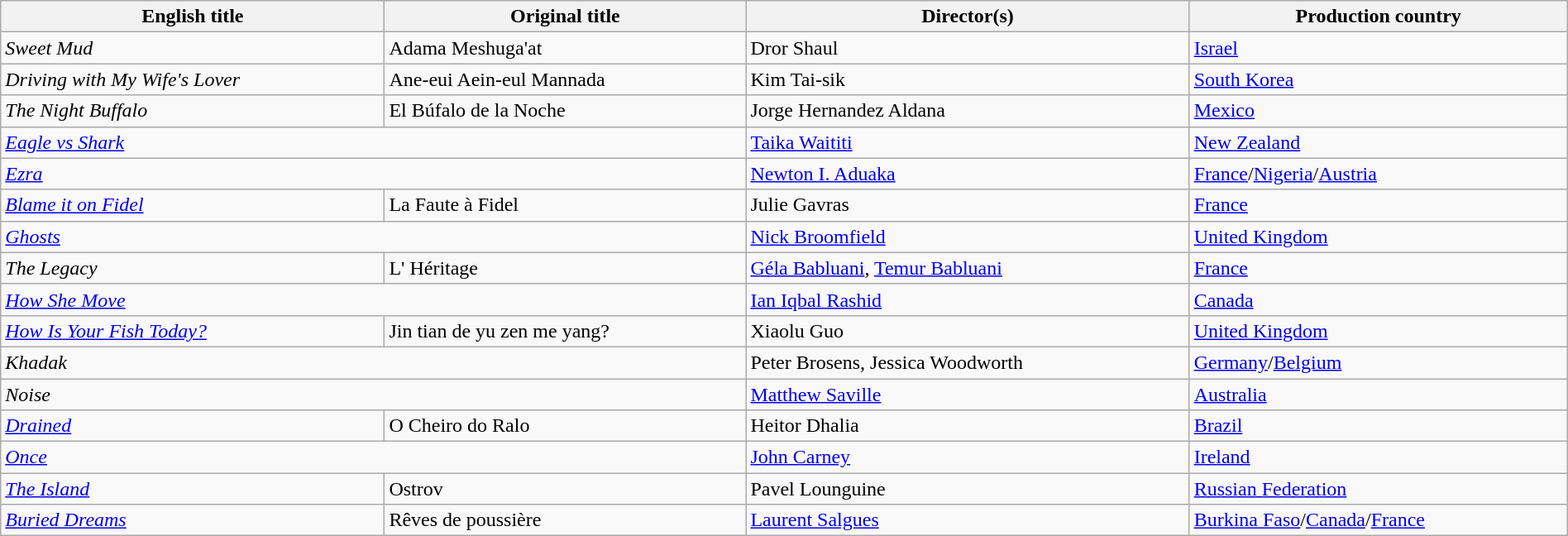<table class="sortable wikitable" width="100%" cellpadding="5">
<tr>
<th scope="col">English title</th>
<th scope="col">Original title</th>
<th scope="col">Director(s)</th>
<th scope="col">Production country</th>
</tr>
<tr>
<td><em>Sweet Mud</em></td>
<td>Adama Meshuga'at</td>
<td>Dror Shaul</td>
<td><a href='#'>Israel</a></td>
</tr>
<tr>
<td><em>Driving with My Wife's Lover</em></td>
<td>Ane-eui Aein-eul Mannada</td>
<td>Kim Tai-sik</td>
<td><a href='#'>South Korea</a></td>
</tr>
<tr>
<td><em>The Night Buffalo</em></td>
<td>El Búfalo de la Noche</td>
<td>Jorge Hernandez Aldana</td>
<td><a href='#'>Mexico</a></td>
</tr>
<tr>
<td colspan="2"><em><a href='#'>Eagle vs Shark</a></em></td>
<td><a href='#'>Taika Waititi</a></td>
<td><a href='#'>New Zealand</a></td>
</tr>
<tr>
<td colspan="2"><em><a href='#'>Ezra</a></em></td>
<td><a href='#'>Newton I. Aduaka</a></td>
<td><a href='#'>France</a>/<a href='#'>Nigeria</a>/<a href='#'>Austria</a></td>
</tr>
<tr>
<td><em><a href='#'>Blame it on Fidel</a></em></td>
<td>La Faute à Fidel</td>
<td>Julie Gavras</td>
<td><a href='#'>France</a></td>
</tr>
<tr>
<td colspan="2"><em><a href='#'>Ghosts</a></em></td>
<td><a href='#'>Nick Broomfield</a></td>
<td><a href='#'>United Kingdom</a></td>
</tr>
<tr>
<td><em>The Legacy</em></td>
<td>L' Héritage</td>
<td><a href='#'>Géla Babluani</a>, <a href='#'>Temur Babluani</a></td>
<td><a href='#'>France</a></td>
</tr>
<tr>
<td colspan="2"><em><a href='#'>How She Move</a></em></td>
<td><a href='#'>Ian Iqbal Rashid</a></td>
<td><a href='#'>Canada</a></td>
</tr>
<tr>
<td><em><a href='#'>How Is Your Fish Today?</a></em></td>
<td>Jin tian de yu zen me yang?</td>
<td>Xiaolu Guo</td>
<td><a href='#'>United Kingdom</a></td>
</tr>
<tr>
<td colspan="2"><em>Khadak</em></td>
<td>Peter Brosens, Jessica Woodworth</td>
<td><a href='#'>Germany</a>/<a href='#'>Belgium</a></td>
</tr>
<tr>
<td colspan="2"><em>Noise</em></td>
<td><a href='#'>Matthew Saville</a></td>
<td><a href='#'>Australia</a></td>
</tr>
<tr>
<td><em><a href='#'>Drained</a></em></td>
<td>O Cheiro do Ralo</td>
<td>Heitor Dhalia</td>
<td><a href='#'>Brazil</a></td>
</tr>
<tr>
<td colspan="2"><em><a href='#'>Once</a></em></td>
<td><a href='#'>John Carney</a></td>
<td><a href='#'>Ireland</a></td>
</tr>
<tr>
<td><em><a href='#'>The Island</a></em></td>
<td>Ostrov</td>
<td>Pavel Lounguine</td>
<td><a href='#'>Russian Federation</a></td>
</tr>
<tr>
<td><em><a href='#'>Buried Dreams</a></em></td>
<td>Rêves de poussière</td>
<td><a href='#'>Laurent Salgues</a></td>
<td><a href='#'>Burkina Faso</a>/<a href='#'>Canada</a>/<a href='#'>France</a></td>
</tr>
</table>
